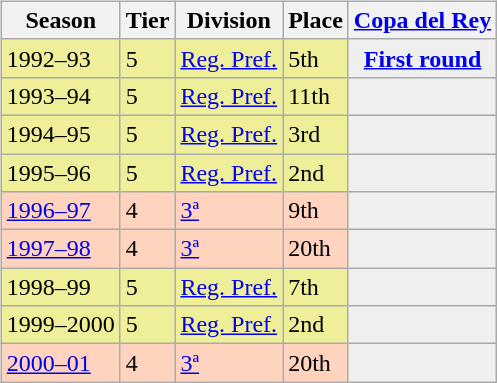<table>
<tr>
<td valign="top" width=0%><br><table class="wikitable">
<tr style="background:#f0f6fa;">
<th>Season</th>
<th>Tier</th>
<th>Division</th>
<th>Place</th>
<th><a href='#'>Copa del Rey</a></th>
</tr>
<tr>
<td style="background:#EFEF99;">1992–93</td>
<td style="background:#EFEF99;">5</td>
<td style="background:#EFEF99;"><a href='#'>Reg. Pref.</a></td>
<td style="background:#EFEF99;">5th</td>
<th style="background:#efefef;"><a href='#'>First round</a></th>
</tr>
<tr>
<td style="background:#EFEF99;">1993–94</td>
<td style="background:#EFEF99;">5</td>
<td style="background:#EFEF99;"><a href='#'>Reg. Pref.</a></td>
<td style="background:#EFEF99;">11th</td>
<th style="background:#efefef;"></th>
</tr>
<tr>
<td style="background:#EFEF99;">1994–95</td>
<td style="background:#EFEF99;">5</td>
<td style="background:#EFEF99;"><a href='#'>Reg. Pref.</a></td>
<td style="background:#EFEF99;">3rd</td>
<th style="background:#efefef;"></th>
</tr>
<tr>
<td style="background:#EFEF99;">1995–96</td>
<td style="background:#EFEF99;">5</td>
<td style="background:#EFEF99;"><a href='#'>Reg. Pref.</a></td>
<td style="background:#EFEF99;">2nd</td>
<th style="background:#efefef;"></th>
</tr>
<tr>
<td style="background:#FFD3BD;"><a href='#'>1996–97</a></td>
<td style="background:#FFD3BD;">4</td>
<td style="background:#FFD3BD;"><a href='#'>3ª</a></td>
<td style="background:#FFD3BD;">9th</td>
<th style="background:#efefef;"></th>
</tr>
<tr>
<td style="background:#FFD3BD;"><a href='#'>1997–98</a></td>
<td style="background:#FFD3BD;">4</td>
<td style="background:#FFD3BD;"><a href='#'>3ª</a></td>
<td style="background:#FFD3BD;">20th</td>
<th style="background:#efefef;"></th>
</tr>
<tr>
<td style="background:#EFEF99;">1998–99</td>
<td style="background:#EFEF99;">5</td>
<td style="background:#EFEF99;"><a href='#'>Reg. Pref.</a></td>
<td style="background:#EFEF99;">7th</td>
<th style="background:#efefef;"></th>
</tr>
<tr>
<td style="background:#EFEF99;">1999–2000</td>
<td style="background:#EFEF99;">5</td>
<td style="background:#EFEF99;"><a href='#'>Reg. Pref.</a></td>
<td style="background:#EFEF99;">2nd</td>
<th style="background:#efefef;"></th>
</tr>
<tr>
<td style="background:#FFD3BD;"><a href='#'>2000–01</a></td>
<td style="background:#FFD3BD;">4</td>
<td style="background:#FFD3BD;"><a href='#'>3ª</a></td>
<td style="background:#FFD3BD;">20th</td>
<th style="background:#efefef;"></th>
</tr>
</table>
</td>
</tr>
</table>
